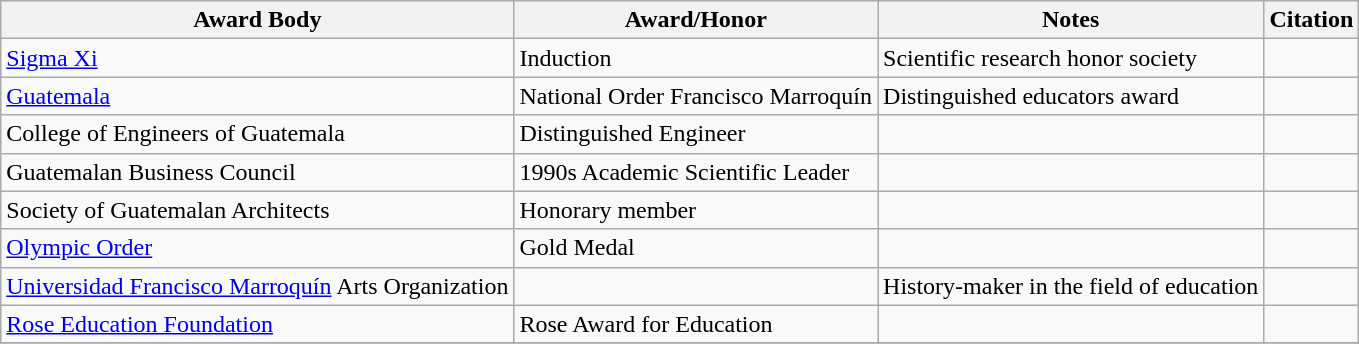<table class="wikitable plainrowheaders sortable">
<tr>
<th scope="col">Award Body</th>
<th scope="col">Award/Honor</th>
<th scope="col">Notes</th>
<th scope="row">Citation</th>
</tr>
<tr>
<td><a href='#'>Sigma Xi</a></td>
<td>Induction</td>
<td>Scientific research honor society</td>
<td></td>
</tr>
<tr>
<td><a href='#'>Guatemala</a></td>
<td>National Order Francisco Marroquín</td>
<td>Distinguished educators award</td>
<td></td>
</tr>
<tr>
<td>College of Engineers of Guatemala</td>
<td>Distinguished Engineer</td>
<td></td>
<td></td>
</tr>
<tr>
<td>Guatemalan Business Council</td>
<td>1990s Academic Scientific Leader</td>
<td></td>
<td></td>
</tr>
<tr>
<td>Society of Guatemalan Architects</td>
<td>Honorary member</td>
<td></td>
<td></td>
</tr>
<tr>
<td><a href='#'>Olympic Order</a></td>
<td>Gold Medal</td>
<td></td>
<td></td>
</tr>
<tr>
<td><a href='#'>Universidad Francisco Marroquín</a> Arts Organization</td>
<td></td>
<td>History-maker in the field of education</td>
<td></td>
</tr>
<tr>
<td><a href='#'>Rose Education Foundation</a></td>
<td>Rose Award for Education</td>
<td></td>
<td></td>
</tr>
<tr>
</tr>
</table>
